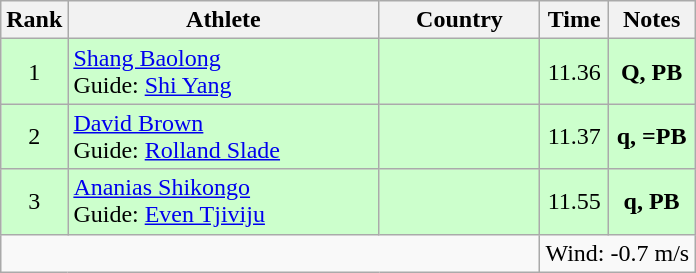<table class="wikitable sortable" style="text-align:center">
<tr>
<th>Rank</th>
<th style="width:200px">Athlete</th>
<th style="width:100px">Country</th>
<th>Time</th>
<th>Notes</th>
</tr>
<tr style="background:#cfc;">
<td>1</td>
<td style="text-align:left;"><a href='#'>Shang Baolong</a><br>Guide: <a href='#'>Shi Yang</a></td>
<td style="text-align:left;"></td>
<td>11.36</td>
<td><strong>Q, PB</strong></td>
</tr>
<tr style="background:#cfc;">
<td>2</td>
<td style="text-align:left;"><a href='#'>David Brown</a><br>Guide: <a href='#'>Rolland Slade</a></td>
<td style="text-align:left;"></td>
<td>11.37</td>
<td><strong>q, =PB</strong></td>
</tr>
<tr style="background:#cfc;">
<td>3</td>
<td style="text-align:left;"><a href='#'>Ananias Shikongo</a><br>Guide: <a href='#'>Even Tjiviju</a></td>
<td style="text-align:left;"></td>
<td>11.55</td>
<td><strong>q, PB</strong></td>
</tr>
<tr class="sortbottom">
<td colspan="3"></td>
<td colspan="2">Wind: -0.7 m/s</td>
</tr>
</table>
